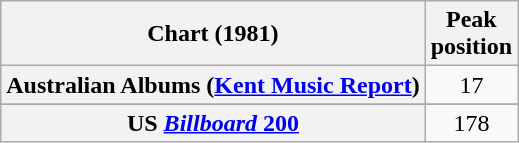<table class="wikitable sortable plainrowheaders" style="text-align:center">
<tr>
<th scope="col">Chart (1981)</th>
<th scope="col">Peak<br>position</th>
</tr>
<tr>
<th scope="row">Australian Albums (<a href='#'>Kent Music Report</a>)</th>
<td>17</td>
</tr>
<tr>
</tr>
<tr>
</tr>
<tr>
</tr>
<tr>
</tr>
<tr>
</tr>
<tr>
<th scope="row">US <a href='#'><em>Billboard</em> 200</a></th>
<td>178</td>
</tr>
</table>
